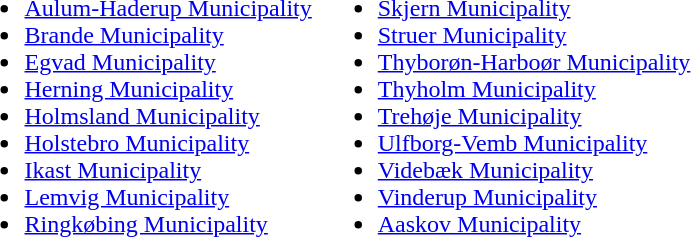<table border="0">
<tr ---->
<td><br><ul><li><a href='#'>Aulum-Haderup Municipality</a></li><li><a href='#'>Brande Municipality</a></li><li><a href='#'>Egvad Municipality</a></li><li><a href='#'>Herning Municipality</a></li><li><a href='#'>Holmsland Municipality</a></li><li><a href='#'>Holstebro Municipality</a></li><li><a href='#'>Ikast Municipality</a></li><li><a href='#'>Lemvig Municipality</a></li><li><a href='#'>Ringkøbing Municipality</a></li></ul></td>
<td><br><ul><li><a href='#'>Skjern Municipality</a></li><li><a href='#'>Struer Municipality</a></li><li><a href='#'>Thyborøn-Harboør Municipality</a></li><li><a href='#'>Thyholm Municipality</a></li><li><a href='#'>Trehøje Municipality</a></li><li><a href='#'>Ulfborg-Vemb Municipality</a></li><li><a href='#'>Videbæk Municipality</a></li><li><a href='#'>Vinderup Municipality</a></li><li><a href='#'>Aaskov Municipality</a></li></ul></td>
</tr>
</table>
